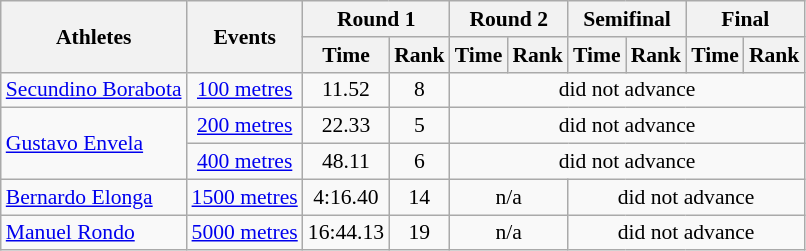<table class=wikitable style=font-size:90%>
<tr>
<th rowspan=2>Athletes</th>
<th rowspan=2>Events</th>
<th colspan=2>Round 1</th>
<th colspan=2>Round 2</th>
<th colspan=2>Semifinal</th>
<th colspan=2>Final</th>
</tr>
<tr>
<th>Time</th>
<th>Rank</th>
<th>Time</th>
<th>Rank</th>
<th>Time</th>
<th>Rank</th>
<th>Time</th>
<th>Rank</th>
</tr>
<tr align=center>
<td align=left><a href='#'>Secundino Borabota</a></td>
<td><a href='#'>100 metres</a></td>
<td>11.52</td>
<td>8</td>
<td align=center colspan=6>did not advance</td>
</tr>
<tr align=center>
<td align=left rowspan=2><a href='#'>Gustavo Envela</a></td>
<td><a href='#'>200 metres</a></td>
<td>22.33</td>
<td>5</td>
<td colspan=6>did not advance</td>
</tr>
<tr align=center>
<td><a href='#'>400 metres</a></td>
<td>48.11</td>
<td>6</td>
<td align=center colspan=6>did not advance</td>
</tr>
<tr align=center>
<td align=left><a href='#'>Bernardo Elonga</a></td>
<td><a href='#'>1500 metres</a></td>
<td>4:16.40</td>
<td>14</td>
<td align=center colspan=2>n/a</td>
<td align=center colspan=4>did not advance</td>
</tr>
<tr align=center>
<td align=left><a href='#'>Manuel Rondo</a></td>
<td><a href='#'>5000 metres</a></td>
<td>16:44.13</td>
<td>19</td>
<td colspan=2>n/a</td>
<td align=center colspan=4>did not advance</td>
</tr>
</table>
